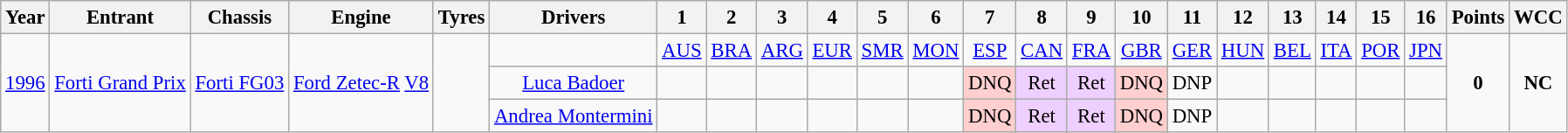<table class="wikitable" style="text-align:center; font-size:95%">
<tr>
<th>Year</th>
<th>Entrant</th>
<th>Chassis</th>
<th>Engine</th>
<th>Tyres</th>
<th>Drivers</th>
<th>1</th>
<th>2</th>
<th>3</th>
<th>4</th>
<th>5</th>
<th>6</th>
<th>7</th>
<th>8</th>
<th>9</th>
<th>10</th>
<th>11</th>
<th>12</th>
<th>13</th>
<th>14</th>
<th>15</th>
<th>16</th>
<th>Points</th>
<th>WCC</th>
</tr>
<tr>
<td rowspan="3"><a href='#'>1996</a></td>
<td rowspan="3"><a href='#'>Forti Grand Prix</a></td>
<td rowspan="3"><a href='#'>Forti FG03</a></td>
<td rowspan="3"><a href='#'>Ford Zetec-R</a> <a href='#'>V8</a></td>
<td rowspan="3"></td>
<td></td>
<td><a href='#'>AUS</a></td>
<td><a href='#'>BRA</a></td>
<td><a href='#'>ARG</a></td>
<td><a href='#'>EUR</a></td>
<td><a href='#'>SMR</a></td>
<td><a href='#'>MON</a></td>
<td><a href='#'>ESP</a></td>
<td><a href='#'>CAN</a></td>
<td><a href='#'>FRA</a></td>
<td><a href='#'>GBR</a></td>
<td><a href='#'>GER</a></td>
<td><a href='#'>HUN</a></td>
<td><a href='#'>BEL</a></td>
<td><a href='#'>ITA</a></td>
<td><a href='#'>POR</a></td>
<td><a href='#'>JPN</a></td>
<td rowspan="3"><strong>0</strong></td>
<td rowspan="3"><strong>NC</strong></td>
</tr>
<tr>
<td><a href='#'>Luca Badoer</a></td>
<td></td>
<td></td>
<td></td>
<td></td>
<td></td>
<td></td>
<td style="background:#FFCFCF;">DNQ</td>
<td style="background:#EFCFFF;">Ret</td>
<td style="background:#EFCFFF;">Ret</td>
<td style="background:#FFCFCF;">DNQ</td>
<td>DNP</td>
<td></td>
<td></td>
<td></td>
<td></td>
<td></td>
</tr>
<tr>
<td><a href='#'>Andrea Montermini</a></td>
<td></td>
<td></td>
<td></td>
<td></td>
<td></td>
<td></td>
<td style="background:#FFCFCF;">DNQ</td>
<td style="background:#EFCFFF;">Ret</td>
<td style="background:#EFCFFF;">Ret</td>
<td style="background:#FFCFCF;">DNQ</td>
<td>DNP</td>
<td></td>
<td></td>
<td></td>
<td></td>
<td></td>
</tr>
</table>
